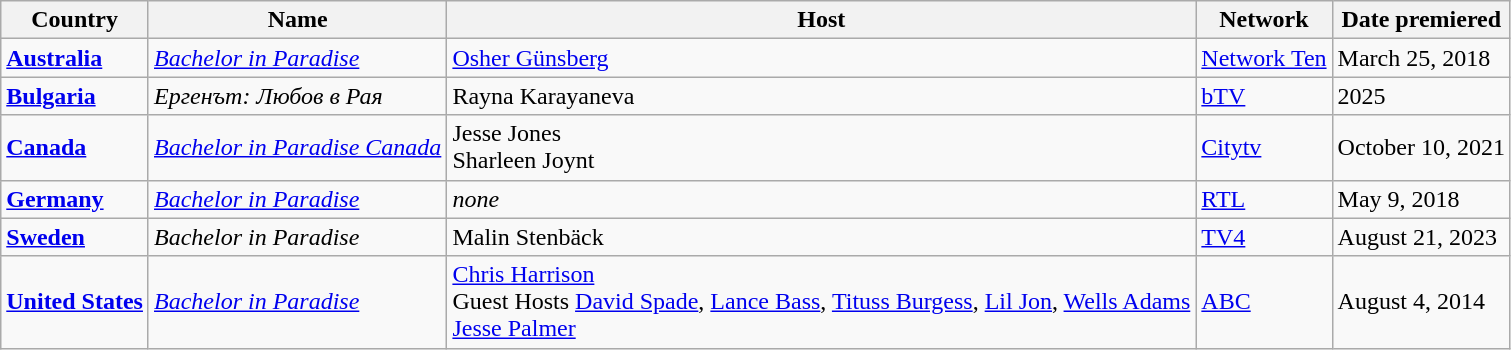<table class="wikitable">
<tr>
<th>Country</th>
<th>Name</th>
<th>Host</th>
<th>Network</th>
<th>Date premiered</th>
</tr>
<tr>
<td><strong><a href='#'>Australia</a></strong></td>
<td><em><a href='#'>Bachelor in Paradise</a></em></td>
<td><a href='#'>Osher Günsberg</a></td>
<td><a href='#'>Network Ten</a></td>
<td>March 25, 2018</td>
</tr>
<tr>
<td><strong><a href='#'>Bulgaria</a></strong></td>
<td><em>Ергенът: Любов в Рая</em></td>
<td>Rayna Karayaneva</td>
<td><a href='#'>bTV</a></td>
<td>2025</td>
</tr>
<tr>
<td><strong><a href='#'>Canada</a></strong></td>
<td><em><a href='#'>Bachelor in Paradise Canada</a></em></td>
<td>Jesse Jones <br>Sharleen Joynt </td>
<td><a href='#'>Citytv</a></td>
<td>October 10, 2021</td>
</tr>
<tr>
<td><strong><a href='#'>Germany</a></strong></td>
<td><em><a href='#'>Bachelor in Paradise</a></em></td>
<td><em>none</em></td>
<td><a href='#'>RTL</a></td>
<td>May 9, 2018</td>
</tr>
<tr>
<td><strong><a href='#'>Sweden</a></strong></td>
<td><em>Bachelor in Paradise</em></td>
<td>Malin Stenbäck</td>
<td><a href='#'>TV4</a></td>
<td>August 21, 2023</td>
</tr>
<tr>
<td><strong><a href='#'>United States</a></strong></td>
<td><em><a href='#'>Bachelor in Paradise</a></em></td>
<td><a href='#'>Chris Harrison</a> <br>Guest Hosts <a href='#'>David Spade</a>, <a href='#'>Lance Bass</a>, <a href='#'>Tituss Burgess</a>, <a href='#'>Lil Jon</a>, <a href='#'>Wells Adams</a> <br><a href='#'>Jesse Palmer</a> </td>
<td><a href='#'>ABC</a></td>
<td>August 4, 2014</td>
</tr>
</table>
